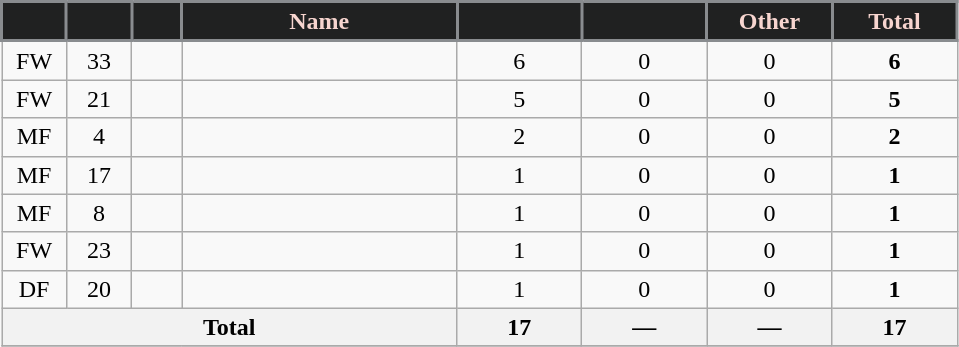<table class="wikitable sortable" style="text-align:center;">
<tr>
<th style="background:#202121; color:#F7D5CF; border:2px solid #898C8F; width:35px;" scope="col"></th>
<th style="background:#202121; color:#F7D5CF; border:2px solid #898C8F; width:35px;" scope="col"></th>
<th style="background:#202121; color:#F7D5CF; border:2px solid #898C8F; width:25px;" scope="col"></th>
<th style="background:#202121; color:#F7D5CF; border:2px solid #898C8F; width:175px;" scope="col">Name</th>
<th style="background:#202121; color:#F7D5CF; border:2px solid #898C8F; width:75px;" scope="col"></th>
<th style="background:#202121; color:#F7D5CF; border:2px solid #898C8F; width:75px;" scope="col"></th>
<th style="background:#202121; color:#F7D5CF; border:2px solid #898C8F; width:75px;" scope="col">Other</th>
<th style="background:#202121; color:#F7D5CF; border:2px solid #898C8F; width:75px;" scope="col">Total</th>
</tr>
<tr>
<td>FW</td>
<td>33</td>
<td></td>
<td></td>
<td>6</td>
<td>0</td>
<td>0</td>
<td><strong>6</strong></td>
</tr>
<tr>
<td>FW</td>
<td>21</td>
<td></td>
<td></td>
<td>5</td>
<td>0</td>
<td>0</td>
<td><strong>5</strong></td>
</tr>
<tr>
<td>MF</td>
<td>4</td>
<td></td>
<td></td>
<td>2</td>
<td>0</td>
<td>0</td>
<td><strong>2</strong></td>
</tr>
<tr>
<td>MF</td>
<td>17</td>
<td></td>
<td></td>
<td>1</td>
<td>0</td>
<td>0</td>
<td><strong>1</strong></td>
</tr>
<tr>
<td>MF</td>
<td>8</td>
<td></td>
<td></td>
<td>1</td>
<td>0</td>
<td>0</td>
<td><strong>1</strong></td>
</tr>
<tr>
<td>FW</td>
<td>23</td>
<td></td>
<td></td>
<td>1</td>
<td>0</td>
<td>0</td>
<td><strong>1</strong></td>
</tr>
<tr>
<td>DF</td>
<td>20</td>
<td></td>
<td></td>
<td>1</td>
<td>0</td>
<td>0</td>
<td><strong>1</strong></td>
</tr>
<tr>
<th colspan="4" scope="row">Total</th>
<th>17</th>
<th>—</th>
<th>—</th>
<th>17</th>
</tr>
<tr>
</tr>
</table>
